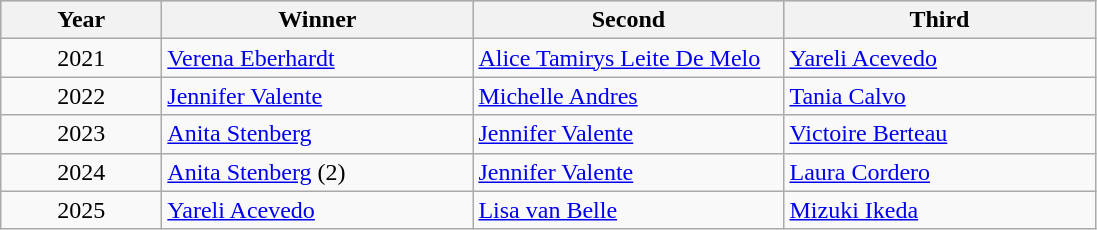<table class="wikitable alternance sortable">
<tr bgcolor="#CCCCCC">
<th width="100">Year</th>
<th width="200">Winner</th>
<th width="200">Second</th>
<th width="200">Third</th>
</tr>
<tr>
<td align="center">2021</td>
<td> <a href='#'>Verena Eberhardt</a></td>
<td> <a href='#'>Alice Tamirys Leite De Melo</a></td>
<td> <a href='#'>Yareli Acevedo</a></td>
</tr>
<tr>
<td align="center">2022</td>
<td> <a href='#'>Jennifer Valente</a></td>
<td> <a href='#'>Michelle Andres</a></td>
<td> <a href='#'>Tania Calvo</a></td>
</tr>
<tr>
<td align="center">2023</td>
<td> <a href='#'>Anita Stenberg</a></td>
<td> <a href='#'>Jennifer Valente</a></td>
<td> <a href='#'>Victoire Berteau</a></td>
</tr>
<tr>
<td align="center">2024</td>
<td> <a href='#'>Anita Stenberg</a> (2)</td>
<td> <a href='#'>Jennifer Valente</a></td>
<td> <a href='#'>Laura Cordero</a></td>
</tr>
<tr>
<td align="center">2025</td>
<td> <a href='#'>Yareli Acevedo</a></td>
<td> <a href='#'>Lisa van Belle</a></td>
<td> <a href='#'>Mizuki Ikeda</a></td>
</tr>
</table>
